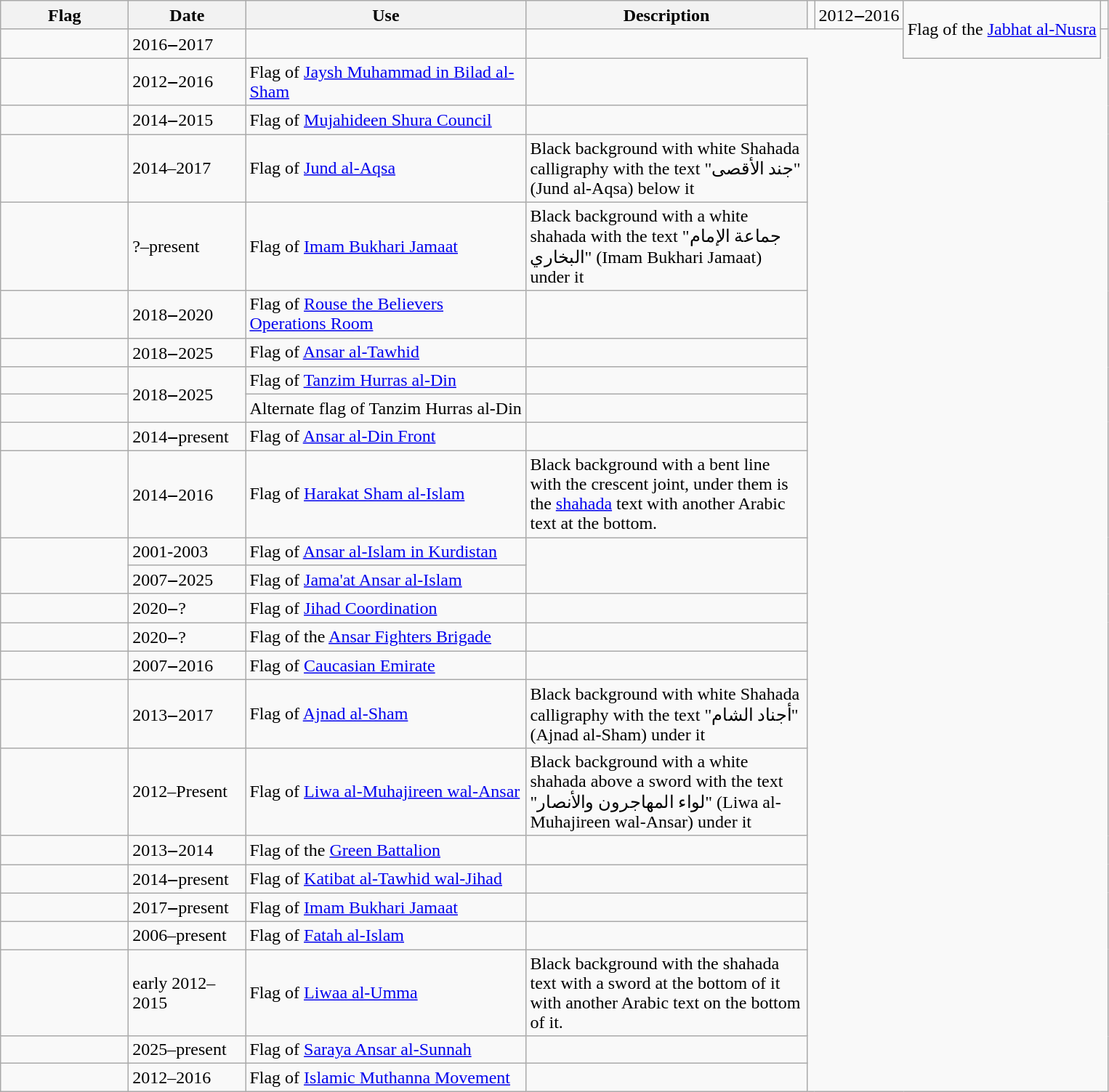<table class="wikitable">
<tr>
<th style="width:110px;">Flag</th>
<th style="width:100px;">Date</th>
<th style="width:250px;">Use</th>
<th style="width:250px;">Description</th>
<td></td>
<td>2012‒2016</td>
<td rowspan="2">Flag of the <a href='#'>Jabhat al-Nusra</a></td>
<td></td>
</tr>
<tr>
<td></td>
<td>2016‒2017</td>
<td></td>
</tr>
<tr>
<td></td>
<td>2012‒2016</td>
<td>Flag of <a href='#'>Jaysh Muhammad in Bilad al-Sham</a></td>
<td></td>
</tr>
<tr>
<td></td>
<td>2014‒2015</td>
<td>Flag of <a href='#'>Mujahideen Shura Council</a></td>
<td></td>
</tr>
<tr>
<td></td>
<td>2014–2017</td>
<td>Flag of <a href='#'>Jund al-Aqsa</a></td>
<td>Black background with white Shahada calligraphy with the text "جند الأقصى" (Jund al-Aqsa) below it</td>
</tr>
<tr>
<td></td>
<td>?–present</td>
<td>Flag of <a href='#'>Imam Bukhari Jamaat</a></td>
<td>Black background with a white shahada with the text "جماعة الإمام البخاري" (Imam Bukhari Jamaat) under it</td>
</tr>
<tr>
<td></td>
<td>2018‒2020</td>
<td>Flag of <a href='#'>Rouse the Believers Operations Room</a></td>
<td></td>
</tr>
<tr>
<td></td>
<td>2018‒2025</td>
<td>Flag of <a href='#'>Ansar al-Tawhid</a></td>
<td></td>
</tr>
<tr>
<td></td>
<td rowspan="2">2018‒2025</td>
<td>Flag of <a href='#'>Tanzim Hurras al-Din</a></td>
<td></td>
</tr>
<tr>
<td></td>
<td>Alternate flag of Tanzim Hurras al-Din</td>
<td></td>
</tr>
<tr>
<td></td>
<td>2014‒present</td>
<td>Flag of <a href='#'>Ansar al-Din Front</a></td>
<td></td>
</tr>
<tr>
<td></td>
<td>2014‒2016</td>
<td>Flag of <a href='#'>Harakat Sham al-Islam</a></td>
<td>Black background with a bent line with the crescent joint, under them is the <a href='#'>shahada</a> text with another Arabic text at the bottom.</td>
</tr>
<tr>
<td rowspan="2"></td>
<td>2001-2003</td>
<td>Flag of <a href='#'>Ansar al-Islam in Kurdistan</a></td>
<td rowspan="2"></td>
</tr>
<tr>
<td>2007‒2025</td>
<td>Flag of <a href='#'>Jama'at Ansar al-Islam</a></td>
</tr>
<tr>
<td></td>
<td>2020‒?</td>
<td>Flag of <a href='#'>Jihad Coordination</a></td>
<td></td>
</tr>
<tr>
<td></td>
<td>2020‒?</td>
<td>Flag of the <a href='#'>Ansar Fighters Brigade</a></td>
<td></td>
</tr>
<tr>
<td></td>
<td>2007‒2016</td>
<td>Flag of <a href='#'>Caucasian Emirate</a></td>
<td></td>
</tr>
<tr>
<td></td>
<td>2013‒2017</td>
<td>Flag of <a href='#'>Ajnad al-Sham</a></td>
<td>Black background with white Shahada calligraphy with the text "أجناد الشام" (Ajnad al-Sham) under it</td>
</tr>
<tr>
<td></td>
<td>2012–Present</td>
<td>Flag of <a href='#'>Liwa al-Muhajireen wal-Ansar</a></td>
<td>Black background with a white shahada above a sword with the text "لواء المهاجرون والأنصار" (Liwa al-Muhajireen wal-Ansar) under it</td>
</tr>
<tr>
<td></td>
<td>2013‒2014</td>
<td>Flag of the <a href='#'>Green Battalion</a></td>
<td></td>
</tr>
<tr>
<td></td>
<td>2014‒present</td>
<td>Flag of <a href='#'>Katibat al-Tawhid wal-Jihad</a></td>
<td></td>
</tr>
<tr>
<td></td>
<td>2017‒present</td>
<td>Flag of <a href='#'>Imam Bukhari Jamaat</a></td>
<td></td>
</tr>
<tr>
<td></td>
<td>2006–present</td>
<td>Flag of <a href='#'>Fatah al-Islam</a></td>
<td></td>
</tr>
<tr>
<td></td>
<td>early 2012–2015</td>
<td>Flag of <a href='#'>Liwaa al-Umma</a></td>
<td>Black background with the shahada text with a sword at the bottom of it with another Arabic text on the bottom of it.</td>
</tr>
<tr>
<td></td>
<td>2025–present</td>
<td>Flag of <a href='#'>Saraya Ansar al-Sunnah</a></td>
<td></td>
</tr>
<tr>
<td></td>
<td>2012–2016</td>
<td>Flag of <a href='#'>Islamic Muthanna Movement</a></td>
<td></td>
</tr>
</table>
